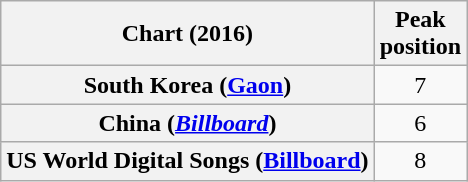<table class="wikitable plainrowheaders" style="text-align:center">
<tr>
<th scope="col">Chart (2016)</th>
<th scope="col">Peak<br>position</th>
</tr>
<tr>
<th scope="row">South Korea (<a href='#'>Gaon</a>)</th>
<td>7</td>
</tr>
<tr>
<th scope="row">China (<em><a href='#'>Billboard</a></em>)</th>
<td>6</td>
</tr>
<tr>
<th scope="row">US World Digital Songs  (<a href='#'>Billboard</a>)</th>
<td>8</td>
</tr>
</table>
